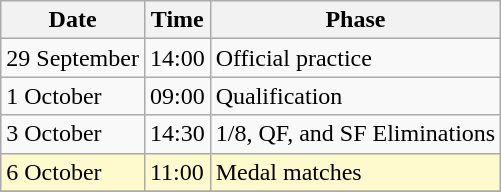<table class=wikitable>
<tr>
<th>Date</th>
<th>Time</th>
<th>Phase</th>
</tr>
<tr>
<td>29 September</td>
<td>14:00</td>
<td>Official practice</td>
</tr>
<tr>
<td>1 October</td>
<td>09:00</td>
<td>Qualification</td>
</tr>
<tr>
<td>3 October</td>
<td>14:30</td>
<td>1/8, QF, and SF Eliminations</td>
</tr>
<tr style=background:lemonchiffon>
<td>6 October</td>
<td>11:00</td>
<td>Medal matches</td>
</tr>
<tr>
</tr>
</table>
